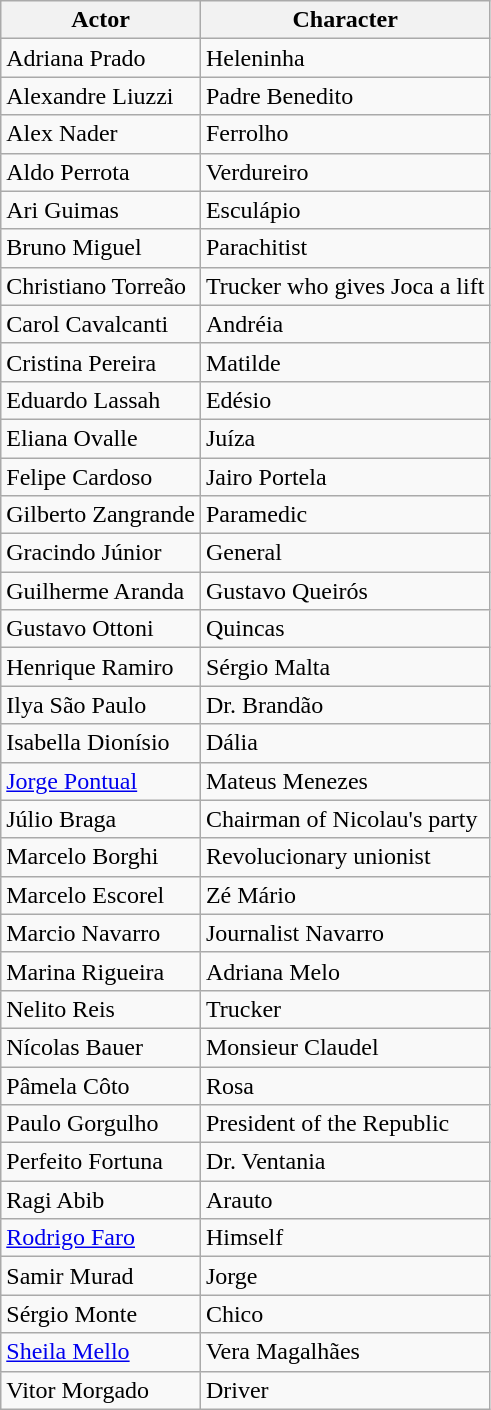<table class="wikitable sortable">
<tr>
<th>Actor</th>
<th>Character</th>
</tr>
<tr>
<td>Adriana Prado</td>
<td>Heleninha</td>
</tr>
<tr>
<td>Alexandre Liuzzi</td>
<td>Padre Benedito</td>
</tr>
<tr>
<td>Alex Nader</td>
<td>Ferrolho</td>
</tr>
<tr>
<td>Aldo Perrota</td>
<td>Verdureiro</td>
</tr>
<tr>
<td>Ari Guimas</td>
<td>Esculápio</td>
</tr>
<tr>
<td>Bruno Miguel</td>
<td>Parachitist</td>
</tr>
<tr>
<td>Christiano Torreão</td>
<td>Trucker who gives Joca a lift</td>
</tr>
<tr>
<td>Carol Cavalcanti</td>
<td>Andréia</td>
</tr>
<tr>
<td>Cristina Pereira</td>
<td>Matilde</td>
</tr>
<tr>
<td>Eduardo Lassah</td>
<td>Edésio</td>
</tr>
<tr>
<td>Eliana Ovalle</td>
<td>Juíza</td>
</tr>
<tr>
<td>Felipe Cardoso</td>
<td>Jairo Portela</td>
</tr>
<tr>
<td>Gilberto Zangrande</td>
<td>Paramedic</td>
</tr>
<tr>
<td>Gracindo Júnior</td>
<td>General</td>
</tr>
<tr>
<td>Guilherme Aranda</td>
<td>Gustavo Queirós</td>
</tr>
<tr>
<td>Gustavo Ottoni</td>
<td>Quincas</td>
</tr>
<tr>
<td>Henrique Ramiro</td>
<td>Sérgio Malta</td>
</tr>
<tr>
<td>Ilya São Paulo</td>
<td>Dr. Brandão</td>
</tr>
<tr>
<td>Isabella Dionísio</td>
<td>Dália</td>
</tr>
<tr>
<td><a href='#'>Jorge Pontual</a></td>
<td>Mateus Menezes</td>
</tr>
<tr>
<td>Júlio Braga</td>
<td>Chairman of Nicolau's party</td>
</tr>
<tr>
<td>Marcelo Borghi</td>
<td>Revolucionary unionist</td>
</tr>
<tr>
<td>Marcelo Escorel</td>
<td>Zé Mário</td>
</tr>
<tr>
<td>Marcio Navarro</td>
<td>Journalist Navarro</td>
</tr>
<tr>
<td>Marina Rigueira</td>
<td>Adriana Melo</td>
</tr>
<tr>
<td>Nelito Reis</td>
<td>Trucker</td>
</tr>
<tr>
<td>Nícolas Bauer</td>
<td>Monsieur Claudel</td>
</tr>
<tr>
<td>Pâmela Côto</td>
<td>Rosa</td>
</tr>
<tr>
<td>Paulo Gorgulho</td>
<td>President of the Republic</td>
</tr>
<tr>
<td>Perfeito Fortuna</td>
<td>Dr. Ventania</td>
</tr>
<tr>
<td>Ragi Abib</td>
<td>Arauto</td>
</tr>
<tr>
<td><a href='#'>Rodrigo Faro</a></td>
<td>Himself</td>
</tr>
<tr>
<td>Samir Murad</td>
<td>Jorge</td>
</tr>
<tr>
<td>Sérgio Monte</td>
<td>Chico</td>
</tr>
<tr>
<td><a href='#'>Sheila Mello</a></td>
<td>Vera Magalhães</td>
</tr>
<tr>
<td>Vitor Morgado</td>
<td>Driver</td>
</tr>
</table>
